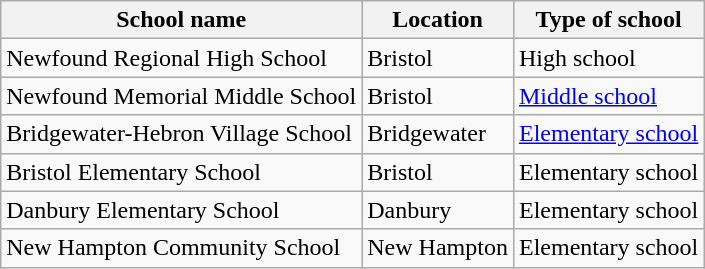<table class="wikitable sortable">
<tr>
<th>School name</th>
<th>Location</th>
<th>Type of school</th>
</tr>
<tr>
<td>Newfound Regional High School</td>
<td>Bristol</td>
<td>High school</td>
</tr>
<tr>
<td>Newfound Memorial Middle School</td>
<td>Bristol</td>
<td><a href='#'>Middle school</a></td>
</tr>
<tr>
<td>Bridgewater-Hebron Village School</td>
<td>Bridgewater</td>
<td><a href='#'>Elementary school</a></td>
</tr>
<tr>
<td>Bristol Elementary School</td>
<td>Bristol</td>
<td>Elementary school</td>
</tr>
<tr>
<td>Danbury Elementary School</td>
<td>Danbury</td>
<td>Elementary school</td>
</tr>
<tr>
<td>New Hampton Community School</td>
<td>New Hampton</td>
<td>Elementary school</td>
</tr>
</table>
